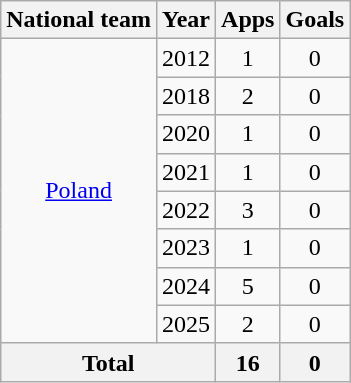<table class="wikitable" style="text-align:center">
<tr>
<th>National team</th>
<th>Year</th>
<th>Apps</th>
<th>Goals</th>
</tr>
<tr>
<td rowspan="8"><a href='#'>Poland</a></td>
<td>2012</td>
<td>1</td>
<td>0</td>
</tr>
<tr>
<td>2018</td>
<td>2</td>
<td>0</td>
</tr>
<tr>
<td>2020</td>
<td>1</td>
<td>0</td>
</tr>
<tr>
<td>2021</td>
<td>1</td>
<td>0</td>
</tr>
<tr>
<td>2022</td>
<td>3</td>
<td>0</td>
</tr>
<tr>
<td>2023</td>
<td>1</td>
<td>0</td>
</tr>
<tr>
<td>2024</td>
<td>5</td>
<td>0</td>
</tr>
<tr>
<td>2025</td>
<td>2</td>
<td>0</td>
</tr>
<tr>
<th colspan="2">Total</th>
<th>16</th>
<th>0</th>
</tr>
</table>
